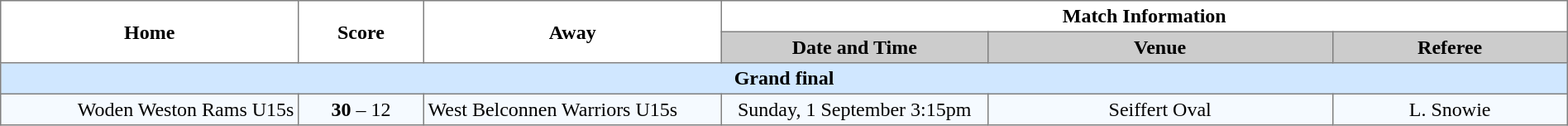<table border="1" cellpadding="3" cellspacing="0" width="100%" style="border-collapse:collapse;  text-align:center;">
<tr>
<th rowspan="2" width="19%">Home</th>
<th rowspan="2" width="8%">Score</th>
<th rowspan="2" width="19%">Away</th>
<th colspan="3">Match Information</th>
</tr>
<tr bgcolor="#CCCCCC">
<th width="17%">Date and Time</th>
<th width="22%">Venue</th>
<th width="50%">Referee</th>
</tr>
<tr style="background:#d0e7ff;">
<td colspan="6"><strong>Grand final</strong></td>
</tr>
<tr style="text-align:center; background:#f5faff;">
<td align="right">Woden Weston Rams U15s </td>
<td><strong>30</strong> – 12</td>
<td align="left"> West Belconnen Warriors U15s</td>
<td>Sunday, 1 September 3:15pm</td>
<td>Seiffert Oval</td>
<td>L. Snowie</td>
</tr>
</table>
